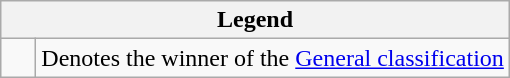<table class="wikitable">
<tr>
<th colspan=2>Legend</th>
</tr>
<tr>
<td>    </td>
<td>Denotes the winner of the <a href='#'>General classification</a></td>
</tr>
</table>
